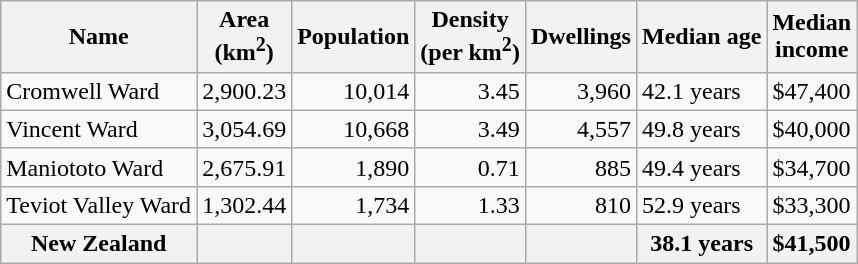<table class="wikitable">
<tr>
<th>Name</th>
<th>Area<br>(km<sup>2</sup>)</th>
<th>Population</th>
<th>Density<br>(per km<sup>2</sup>)</th>
<th>Dwellings</th>
<th>Median age</th>
<th>Median<br>income</th>
</tr>
<tr>
<td>Cromwell Ward</td>
<td style="text-align:right;">2,900.23</td>
<td style="text-align:right;">10,014</td>
<td style="text-align:right;">3.45</td>
<td style="text-align:right;">3,960</td>
<td>42.1 years</td>
<td>$47,400</td>
</tr>
<tr>
<td>Vincent Ward</td>
<td style="text-align:right;">3,054.69</td>
<td style="text-align:right;">10,668</td>
<td style="text-align:right;">3.49</td>
<td style="text-align:right;">4,557</td>
<td>49.8 years</td>
<td>$40,000</td>
</tr>
<tr>
<td>Maniototo Ward</td>
<td style="text-align:right;">2,675.91</td>
<td style="text-align:right;">1,890</td>
<td style="text-align:right;">0.71</td>
<td style="text-align:right;">885</td>
<td>49.4 years</td>
<td>$34,700</td>
</tr>
<tr>
<td>Teviot Valley Ward</td>
<td style="text-align:right;">1,302.44</td>
<td style="text-align:right;">1,734</td>
<td style="text-align:right;">1.33</td>
<td style="text-align:right;">810</td>
<td>52.9 years</td>
<td>$33,300</td>
</tr>
<tr>
<th>New Zealand</th>
<th></th>
<th></th>
<th></th>
<th></th>
<th>38.1 years</th>
<th style="text-align:left;">$41,500</th>
</tr>
</table>
